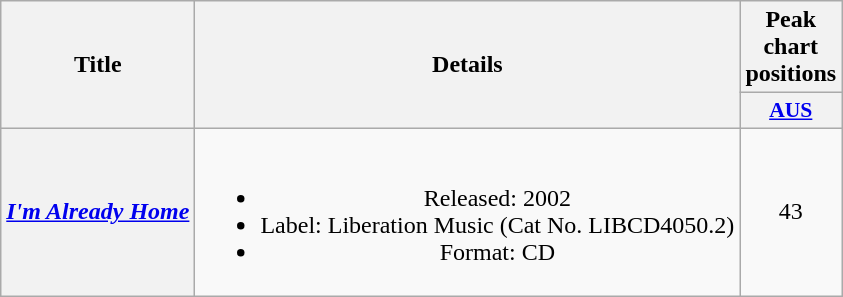<table class="wikitable plainrowheaders" style="text-align:center;">
<tr>
<th scope="col" rowspan="2">Title</th>
<th scope="col" rowspan="2">Details</th>
<th scope="col" colspan="1">Peak chart positions</th>
</tr>
<tr>
<th scope="col" style="width:3em;font-size:90%;"><a href='#'>AUS</a><br></th>
</tr>
<tr>
<th scope="row"><em><a href='#'>I'm Already Home</a></em></th>
<td><br><ul><li>Released: 2002</li><li>Label: Liberation Music (Cat No. LIBCD4050.2)</li><li>Format: CD</li></ul></td>
<td>43</td>
</tr>
</table>
